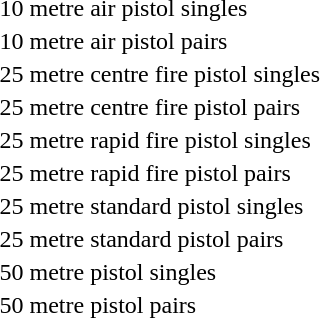<table>
<tr>
<td>10 metre air pistol singles<br></td>
<td></td>
<td></td>
<td></td>
</tr>
<tr>
<td>10 metre air pistol pairs <br></td>
<td></td>
<td></td>
<td></td>
</tr>
<tr>
<td>25 metre centre fire pistol singles<br></td>
<td></td>
<td></td>
<td></td>
</tr>
<tr>
<td>25 metre centre fire pistol pairs <br></td>
<td></td>
<td></td>
<td></td>
</tr>
<tr>
<td>25 metre rapid fire pistol singles<br></td>
<td></td>
<td></td>
<td></td>
</tr>
<tr>
<td>25 metre rapid fire pistol pairs <br></td>
<td></td>
<td></td>
<td></td>
</tr>
<tr>
<td>25 metre standard pistol singles<br></td>
<td></td>
<td></td>
<td></td>
</tr>
<tr>
<td>25 metre standard pistol pairs <br></td>
<td></td>
<td></td>
<td></td>
</tr>
<tr>
<td>50 metre pistol singles<br></td>
<td></td>
<td></td>
<td></td>
</tr>
<tr>
<td>50 metre pistol pairs <br></td>
<td></td>
<td></td>
<td></td>
</tr>
</table>
